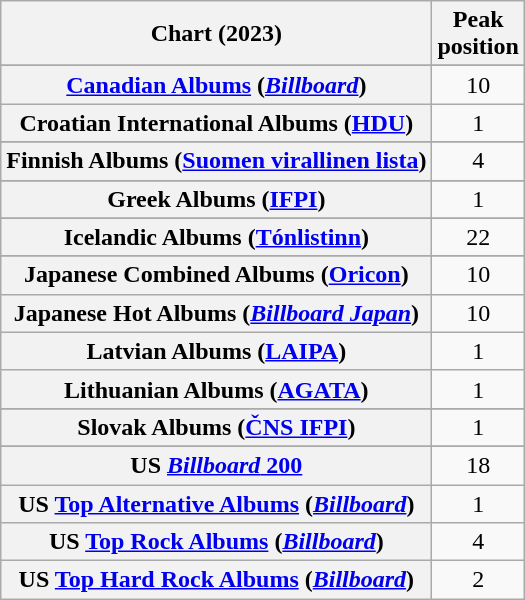<table class="wikitable sortable plainrowheaders" style="text-align:center;">
<tr>
<th scope="col">Chart (2023)</th>
<th scope="col">Peak<br>position</th>
</tr>
<tr>
</tr>
<tr>
</tr>
<tr>
</tr>
<tr>
</tr>
<tr>
<th scope="row"><a href='#'>Canadian Albums</a> (<em><a href='#'>Billboard</a></em>)</th>
<td>10</td>
</tr>
<tr>
<th scope="row">Croatian International Albums (<a href='#'>HDU</a>)</th>
<td>1</td>
</tr>
<tr>
</tr>
<tr>
</tr>
<tr>
</tr>
<tr>
<th scope="row">Finnish Albums (<a href='#'>Suomen virallinen lista</a>)</th>
<td>4</td>
</tr>
<tr>
</tr>
<tr>
</tr>
<tr>
<th scope="row">Greek Albums (<a href='#'>IFPI</a>)</th>
<td>1</td>
</tr>
<tr>
</tr>
<tr>
<th scope="row">Icelandic Albums (<a href='#'>Tónlistinn</a>)</th>
<td>22</td>
</tr>
<tr>
</tr>
<tr>
</tr>
<tr>
</tr>
<tr>
<th scope="row">Japanese Combined Albums (<a href='#'>Oricon</a>)</th>
<td>10</td>
</tr>
<tr>
<th scope="row">Japanese Hot Albums (<em><a href='#'>Billboard Japan</a></em>)</th>
<td>10</td>
</tr>
<tr>
<th scope="row">Latvian Albums (<a href='#'>LAIPA</a>)</th>
<td>1</td>
</tr>
<tr>
<th scope="row">Lithuanian Albums (<a href='#'>AGATA</a>)</th>
<td>1</td>
</tr>
<tr>
</tr>
<tr>
</tr>
<tr>
</tr>
<tr>
</tr>
<tr>
<th scope="row">Slovak Albums (<a href='#'>ČNS IFPI</a>)</th>
<td>1</td>
</tr>
<tr>
</tr>
<tr>
</tr>
<tr>
</tr>
<tr>
</tr>
<tr>
</tr>
<tr>
<th scope="row">US <a href='#'><em>Billboard</em> 200</a></th>
<td>18</td>
</tr>
<tr>
<th scope="row">US <a href='#'>Top Alternative Albums</a> (<em><a href='#'>Billboard</a></em>)</th>
<td>1</td>
</tr>
<tr>
<th scope="row">US <a href='#'>Top Rock Albums</a> (<em><a href='#'>Billboard</a></em>)</th>
<td>4</td>
</tr>
<tr>
<th scope="row">US <a href='#'>Top Hard Rock Albums</a> (<em><a href='#'>Billboard</a></em>)</th>
<td>2</td>
</tr>
</table>
